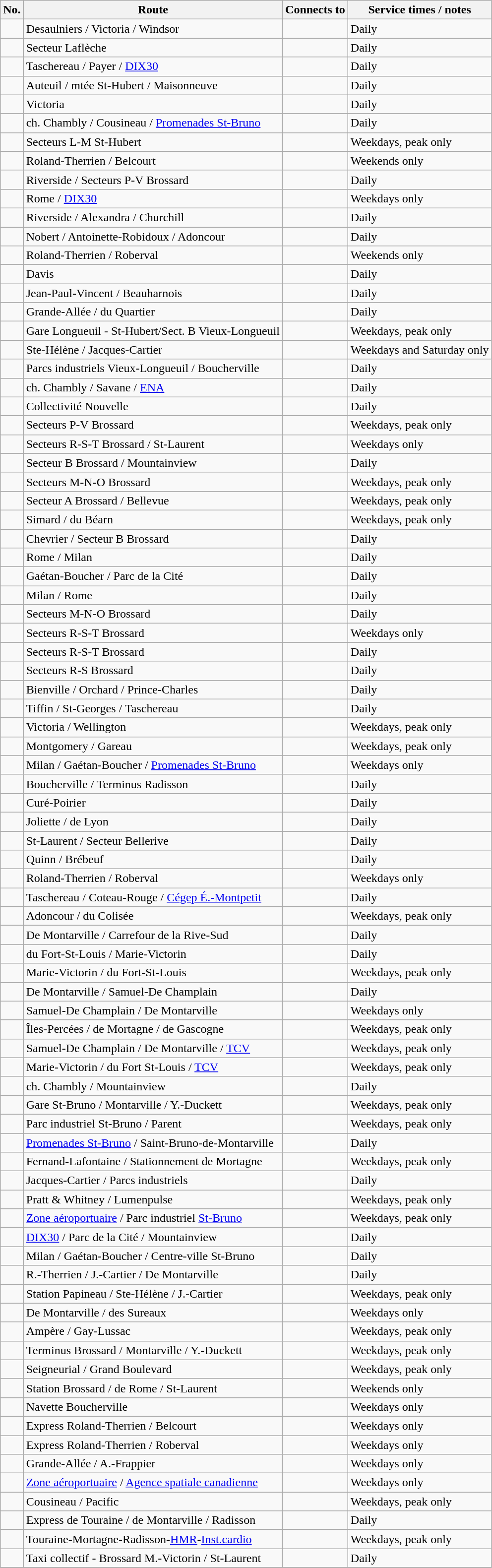<table class="wikitable sortable">
<tr>
<th>No.</th>
<th>Route</th>
<th>Connects to</th>
<th>Service times / notes</th>
</tr>
<tr>
<td></td>
<td>Desaulniers / Victoria / Windsor</td>
<td></td>
<td>Daily</td>
</tr>
<tr>
<td></td>
<td>Secteur Laflèche</td>
<td></td>
<td>Daily</td>
</tr>
<tr>
<td></td>
<td>Taschereau / Payer / <a href='#'>DIX30</a></td>
<td></td>
<td>Daily</td>
</tr>
<tr>
<td></td>
<td>Auteuil / mtée St-Hubert / Maisonneuve</td>
<td></td>
<td>Daily</td>
</tr>
<tr>
<td></td>
<td>Victoria</td>
<td></td>
<td>Daily</td>
</tr>
<tr>
<td></td>
<td>ch. Chambly / Cousineau / <a href='#'>Promenades St-Bruno</a></td>
<td></td>
<td>Daily</td>
</tr>
<tr>
<td></td>
<td>Secteurs L-M St-Hubert</td>
<td></td>
<td>Weekdays, peak only</td>
</tr>
<tr>
<td></td>
<td>Roland-Therrien / Belcourt</td>
<td></td>
<td>Weekends only</td>
</tr>
<tr>
<td></td>
<td>Riverside / Secteurs P-V Brossard</td>
<td></td>
<td>Daily</td>
</tr>
<tr>
<td></td>
<td>Rome / <a href='#'>DIX30</a></td>
<td></td>
<td>Weekdays only</td>
</tr>
<tr>
<td></td>
<td>Riverside / Alexandra / Churchill</td>
<td></td>
<td>Daily</td>
</tr>
<tr>
<td></td>
<td>Nobert / Antoinette-Robidoux / Adoncour</td>
<td></td>
<td>Daily</td>
</tr>
<tr>
<td></td>
<td>Roland-Therrien / Roberval</td>
<td></td>
<td>Weekends only</td>
</tr>
<tr>
<td></td>
<td>Davis</td>
<td></td>
<td>Daily</td>
</tr>
<tr>
<td></td>
<td>Jean-Paul-Vincent / Beauharnois</td>
<td></td>
<td>Daily</td>
</tr>
<tr>
<td></td>
<td>Grande-Allée / du Quartier</td>
<td></td>
<td>Daily</td>
</tr>
<tr>
<td></td>
<td>Gare Longueuil - St-Hubert/Sect. B Vieux-Longueuil</td>
<td></td>
<td>Weekdays, peak only</td>
</tr>
<tr>
<td></td>
<td>Ste-Hélène / Jacques-Cartier</td>
<td></td>
<td>Weekdays and Saturday only</td>
</tr>
<tr>
<td></td>
<td>Parcs industriels Vieux-Longueuil / Boucherville</td>
<td></td>
<td>Daily</td>
</tr>
<tr>
<td></td>
<td>ch. Chambly / Savane / <a href='#'>ENA</a></td>
<td></td>
<td>Daily</td>
</tr>
<tr>
<td></td>
<td>Collectivité Nouvelle</td>
<td></td>
<td>Daily</td>
</tr>
<tr>
<td></td>
<td>Secteurs P-V Brossard</td>
<td></td>
<td>Weekdays, peak only</td>
</tr>
<tr>
<td></td>
<td>Secteurs R-S-T Brossard / St-Laurent</td>
<td></td>
<td>Weekdays only</td>
</tr>
<tr>
<td></td>
<td>Secteur B Brossard / Mountainview</td>
<td></td>
<td>Daily</td>
</tr>
<tr>
<td></td>
<td>Secteurs M-N-O Brossard</td>
<td></td>
<td>Weekdays, peak only</td>
</tr>
<tr>
<td></td>
<td>Secteur A Brossard / Bellevue</td>
<td></td>
<td>Weekdays, peak only</td>
</tr>
<tr>
<td></td>
<td>Simard / du Béarn</td>
<td></td>
<td>Weekdays, peak only</td>
</tr>
<tr>
<td></td>
<td>Chevrier / Secteur B Brossard</td>
<td></td>
<td>Daily</td>
</tr>
<tr>
<td></td>
<td>Rome / Milan</td>
<td></td>
<td>Daily</td>
</tr>
<tr>
<td></td>
<td>Gaétan-Boucher / Parc de la Cité</td>
<td></td>
<td>Daily</td>
</tr>
<tr>
<td></td>
<td>Milan / Rome</td>
<td></td>
<td>Daily</td>
</tr>
<tr>
<td></td>
<td>Secteurs M-N-O Brossard</td>
<td></td>
<td>Daily</td>
</tr>
<tr>
<td></td>
<td>Secteurs R-S-T Brossard</td>
<td></td>
<td>Weekdays only</td>
</tr>
<tr>
<td></td>
<td>Secteurs R-S-T Brossard</td>
<td></td>
<td>Daily</td>
</tr>
<tr>
<td></td>
<td>Secteurs R-S Brossard</td>
<td></td>
<td>Daily</td>
</tr>
<tr>
<td></td>
<td>Bienville / Orchard / Prince-Charles</td>
<td></td>
<td>Daily</td>
</tr>
<tr>
<td></td>
<td>Tiffin / St-Georges / Taschereau</td>
<td></td>
<td>Daily</td>
</tr>
<tr>
<td></td>
<td>Victoria / Wellington</td>
<td></td>
<td>Weekdays, peak only</td>
</tr>
<tr>
<td></td>
<td>Montgomery / Gareau</td>
<td></td>
<td>Weekdays, peak only</td>
</tr>
<tr>
<td></td>
<td>Milan / Gaétan-Boucher / <a href='#'>Promenades St-Bruno</a></td>
<td></td>
<td>Weekdays only</td>
</tr>
<tr>
<td></td>
<td>Boucherville / Terminus Radisson</td>
<td></td>
<td>Daily</td>
</tr>
<tr>
<td></td>
<td>Curé-Poirier</td>
<td></td>
<td>Daily</td>
</tr>
<tr>
<td></td>
<td>Joliette / de Lyon</td>
<td></td>
<td>Daily</td>
</tr>
<tr>
<td></td>
<td>St-Laurent / Secteur Bellerive</td>
<td></td>
<td>Daily</td>
</tr>
<tr>
<td></td>
<td>Quinn / Brébeuf</td>
<td></td>
<td>Daily</td>
</tr>
<tr>
<td></td>
<td>Roland-Therrien / Roberval</td>
<td></td>
<td>Weekdays only</td>
</tr>
<tr>
<td></td>
<td>Taschereau / Coteau-Rouge / <a href='#'>Cégep É.-Montpetit</a></td>
<td></td>
<td>Daily</td>
</tr>
<tr>
<td></td>
<td>Adoncour / du Colisée</td>
<td></td>
<td>Weekdays, peak only</td>
</tr>
<tr>
<td></td>
<td>De Montarville / Carrefour de la Rive-Sud</td>
<td></td>
<td>Daily</td>
</tr>
<tr>
<td></td>
<td>du Fort-St-Louis / Marie-Victorin</td>
<td></td>
<td>Daily</td>
</tr>
<tr>
<td></td>
<td>Marie-Victorin / du Fort-St-Louis</td>
<td></td>
<td>Weekdays, peak only</td>
</tr>
<tr>
<td></td>
<td>De Montarville / Samuel-De Champlain</td>
<td></td>
<td>Daily</td>
</tr>
<tr>
<td></td>
<td>Samuel-De Champlain / De Montarville</td>
<td></td>
<td>Weekdays only</td>
</tr>
<tr>
<td></td>
<td>Îles-Percées / de Mortagne / de Gascogne</td>
<td></td>
<td>Weekdays, peak only</td>
</tr>
<tr>
<td></td>
<td>Samuel-De Champlain / De Montarville / <a href='#'>TCV</a></td>
<td></td>
<td>Weekdays, peak only</td>
</tr>
<tr>
<td></td>
<td>Marie-Victorin / du Fort St-Louis / <a href='#'>TCV</a></td>
<td></td>
<td>Weekdays, peak only</td>
</tr>
<tr>
<td></td>
<td>ch. Chambly / Mountainview</td>
<td></td>
<td>Daily</td>
</tr>
<tr>
<td></td>
<td>Gare St-Bruno / Montarville / Y.-Duckett</td>
<td></td>
<td>Weekdays, peak only</td>
</tr>
<tr>
<td></td>
<td>Parc industriel St-Bruno / Parent</td>
<td></td>
<td>Weekdays, peak only</td>
</tr>
<tr>
<td></td>
<td><a href='#'>Promenades St-Bruno</a> / Saint-Bruno-de-Montarville</td>
<td></td>
<td>Daily</td>
</tr>
<tr>
<td></td>
<td>Fernand-Lafontaine / Stationnement de Mortagne</td>
<td></td>
<td>Weekdays, peak only</td>
</tr>
<tr>
<td></td>
<td>Jacques-Cartier / Parcs industriels</td>
<td></td>
<td>Daily</td>
</tr>
<tr>
<td></td>
<td>Pratt & Whitney / Lumenpulse</td>
<td></td>
<td>Weekdays, peak only</td>
</tr>
<tr>
<td></td>
<td><a href='#'>Zone aéroportuaire</a> / Parc industriel <a href='#'>St-Bruno</a></td>
<td></td>
<td>Weekdays, peak only</td>
</tr>
<tr>
<td></td>
<td><a href='#'>DIX30</a> / Parc de la Cité / Mountainview</td>
<td></td>
<td>Daily</td>
</tr>
<tr>
<td></td>
<td>Milan / Gaétan-Boucher / Centre-ville St-Bruno</td>
<td></td>
<td>Daily</td>
</tr>
<tr>
<td></td>
<td>R.-Therrien / J.-Cartier / De Montarville</td>
<td></td>
<td>Daily</td>
</tr>
<tr>
<td></td>
<td>Station Papineau / Ste-Hélène / J.-Cartier</td>
<td></td>
<td>Weekdays, peak only</td>
</tr>
<tr>
<td></td>
<td>De Montarville / des Sureaux</td>
<td></td>
<td>Weekdays only</td>
</tr>
<tr>
<td></td>
<td>Ampère / Gay-Lussac</td>
<td></td>
<td>Weekdays, peak only</td>
</tr>
<tr>
<td></td>
<td>Terminus Brossard / Montarville / Y.-Duckett</td>
<td></td>
<td>Weekdays, peak only</td>
</tr>
<tr>
<td></td>
<td>Seigneurial / Grand Boulevard</td>
<td></td>
<td>Weekdays, peak only</td>
</tr>
<tr>
<td></td>
<td>Station Brossard / de Rome / St-Laurent</td>
<td></td>
<td>Weekends only</td>
</tr>
<tr>
<td></td>
<td>Navette Boucherville</td>
<td></td>
<td>Weekdays only</td>
</tr>
<tr>
<td></td>
<td>Express Roland-Therrien / Belcourt</td>
<td></td>
<td>Weekdays only</td>
</tr>
<tr>
<td></td>
<td>Express Roland-Therrien / Roberval</td>
<td></td>
<td>Weekdays only</td>
</tr>
<tr>
<td></td>
<td>Grande-Allée / A.-Frappier</td>
<td></td>
<td>Weekdays only</td>
</tr>
<tr>
<td></td>
<td><a href='#'>Zone aéroportuaire</a> / <a href='#'>Agence spatiale canadienne</a></td>
<td></td>
<td>Weekdays only</td>
</tr>
<tr>
<td></td>
<td>Cousineau / Pacific</td>
<td></td>
<td>Weekdays, peak only</td>
</tr>
<tr>
<td></td>
<td>Express de Touraine / de Montarville / Radisson</td>
<td></td>
<td>Daily</td>
</tr>
<tr>
<td></td>
<td>Touraine-Mortagne-Radisson-<a href='#'>HMR</a>-<a href='#'>Inst.cardio</a></td>
<td></td>
<td>Weekdays, peak only</td>
</tr>
<tr>
<td></td>
<td>Taxi collectif - Brossard M.-Victorin / St-Laurent</td>
<td></td>
<td>Daily</td>
</tr>
<tr>
</tr>
</table>
